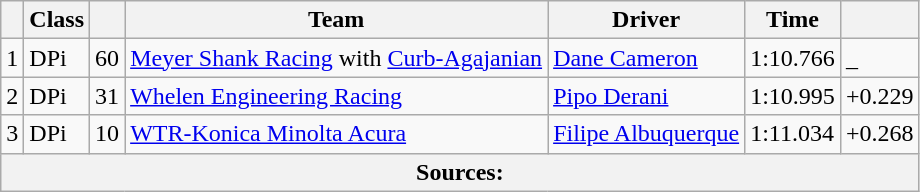<table class="wikitable">
<tr>
<th></th>
<th>Class</th>
<th></th>
<th>Team</th>
<th>Driver</th>
<th>Time</th>
<th></th>
</tr>
<tr>
<td>1</td>
<td>DPi</td>
<td>60</td>
<td><a href='#'>Meyer Shank Racing</a> with <a href='#'>Curb-Agajanian</a></td>
<td><a href='#'>Dane Cameron</a></td>
<td>1:10.766</td>
<td>_</td>
</tr>
<tr>
<td>2</td>
<td>DPi</td>
<td>31</td>
<td><a href='#'>Whelen Engineering Racing</a></td>
<td><a href='#'>Pipo Derani</a></td>
<td>1:10.995</td>
<td>+0.229</td>
</tr>
<tr>
<td>3</td>
<td>DPi</td>
<td>10</td>
<td><a href='#'>WTR-Konica Minolta Acura</a></td>
<td><a href='#'>Filipe Albuquerque</a></td>
<td>1:11.034</td>
<td>+0.268</td>
</tr>
<tr>
<th colspan="7">Sources:</th>
</tr>
</table>
